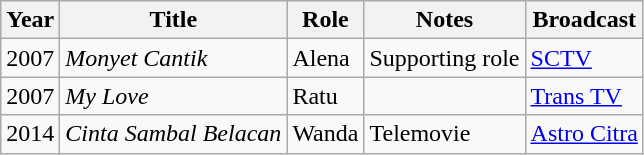<table class="wikitable">
<tr>
<th>Year</th>
<th>Title</th>
<th>Role</th>
<th>Notes</th>
<th>Broadcast</th>
</tr>
<tr>
<td>2007</td>
<td><em>Monyet Cantik</em></td>
<td>Alena</td>
<td>Supporting role</td>
<td><a href='#'>SCTV</a></td>
</tr>
<tr>
<td>2007</td>
<td><em>My Love</em></td>
<td>Ratu</td>
<td></td>
<td><a href='#'>Trans TV</a></td>
</tr>
<tr>
<td>2014</td>
<td><em>Cinta Sambal Belacan</em></td>
<td>Wanda</td>
<td>Telemovie</td>
<td><a href='#'>Astro Citra</a></td>
</tr>
</table>
